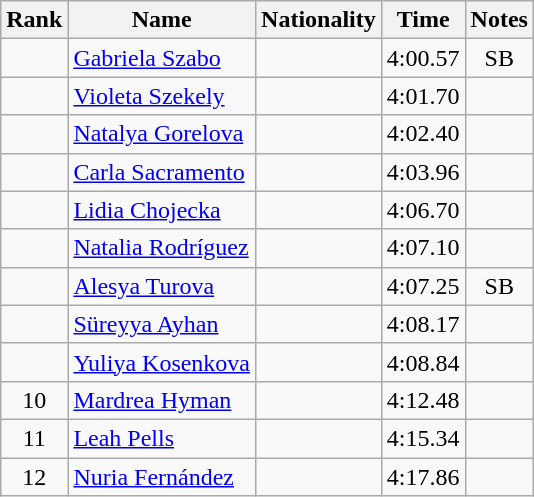<table class="wikitable sortable" style="text-align:center">
<tr>
<th>Rank</th>
<th>Name</th>
<th>Nationality</th>
<th>Time</th>
<th>Notes</th>
</tr>
<tr>
<td></td>
<td align=left><a href='#'>Gabriela Szabo</a></td>
<td align=left></td>
<td>4:00.57</td>
<td>SB</td>
</tr>
<tr>
<td></td>
<td align=left><a href='#'>Violeta Szekely</a></td>
<td align=left></td>
<td>4:01.70</td>
<td></td>
</tr>
<tr>
<td></td>
<td align=left><a href='#'>Natalya Gorelova</a></td>
<td align=left></td>
<td>4:02.40</td>
<td></td>
</tr>
<tr>
<td></td>
<td align=left><a href='#'>Carla Sacramento</a></td>
<td align=left></td>
<td>4:03.96</td>
<td></td>
</tr>
<tr>
<td></td>
<td align=left><a href='#'>Lidia Chojecka</a></td>
<td align=left></td>
<td>4:06.70</td>
<td></td>
</tr>
<tr>
<td></td>
<td align=left><a href='#'>Natalia Rodríguez</a></td>
<td align=left></td>
<td>4:07.10</td>
<td></td>
</tr>
<tr>
<td></td>
<td align=left><a href='#'>Alesya Turova</a></td>
<td align=left></td>
<td>4:07.25</td>
<td>SB</td>
</tr>
<tr>
<td></td>
<td align=left><a href='#'>Süreyya Ayhan</a></td>
<td align=left></td>
<td>4:08.17</td>
<td></td>
</tr>
<tr>
<td></td>
<td align=left><a href='#'>Yuliya Kosenkova</a></td>
<td align=left></td>
<td>4:08.84</td>
<td></td>
</tr>
<tr>
<td>10</td>
<td align=left><a href='#'>Mardrea Hyman</a></td>
<td align=left></td>
<td>4:12.48</td>
<td></td>
</tr>
<tr>
<td>11</td>
<td align=left><a href='#'>Leah Pells</a></td>
<td align=left></td>
<td>4:15.34</td>
<td></td>
</tr>
<tr>
<td>12</td>
<td align=left><a href='#'>Nuria Fernández</a></td>
<td align=left></td>
<td>4:17.86</td>
<td></td>
</tr>
</table>
